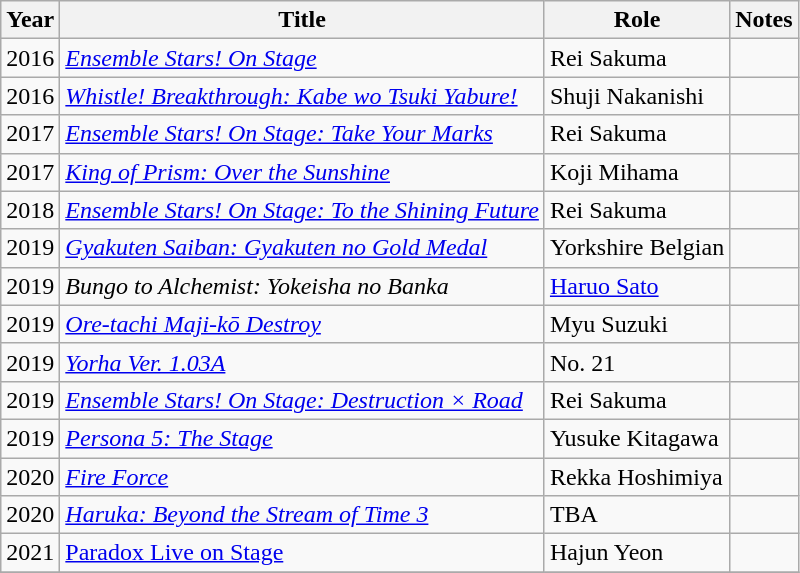<table class="wikitable sortable">
<tr>
<th>Year</th>
<th>Title</th>
<th>Role</th>
<th class="unsortable">Notes</th>
</tr>
<tr>
<td>2016</td>
<td><em><a href='#'>Ensemble Stars! On Stage</a></em></td>
<td>Rei Sakuma</td>
<td></td>
</tr>
<tr>
<td>2016</td>
<td><em><a href='#'>Whistle! Breakthrough: Kabe wo Tsuki Yabure!</a></em></td>
<td>Shuji Nakanishi</td>
<td></td>
</tr>
<tr>
<td>2017</td>
<td><em><a href='#'>Ensemble Stars! On Stage: Take Your Marks</a></em></td>
<td>Rei Sakuma</td>
<td></td>
</tr>
<tr>
<td>2017</td>
<td><em><a href='#'>King of Prism: Over the Sunshine</a></em></td>
<td>Koji Mihama</td>
<td></td>
</tr>
<tr>
<td>2018</td>
<td><em><a href='#'>Ensemble Stars! On Stage: To the Shining Future</a></em></td>
<td>Rei Sakuma</td>
<td></td>
</tr>
<tr>
<td>2019</td>
<td><em><a href='#'>Gyakuten Saiban: Gyakuten no Gold Medal</a></em></td>
<td>Yorkshire Belgian</td>
<td></td>
</tr>
<tr>
<td>2019</td>
<td><em>Bungo to Alchemist: Yokeisha no Banka</em></td>
<td><a href='#'>Haruo Sato</a></td>
<td></td>
</tr>
<tr>
<td>2019</td>
<td><em><a href='#'>Ore-tachi Maji-kō Destroy</a></em></td>
<td>Myu Suzuki</td>
<td></td>
</tr>
<tr>
<td>2019</td>
<td><em><a href='#'>Yorha Ver. 1.03A</a></em></td>
<td>No. 21</td>
<td></td>
</tr>
<tr>
<td>2019</td>
<td><em><a href='#'>Ensemble Stars! On Stage: Destruction × Road</a></em></td>
<td>Rei Sakuma</td>
<td></td>
</tr>
<tr>
<td>2019</td>
<td><em><a href='#'>Persona 5: The Stage</a></em></td>
<td>Yusuke Kitagawa</td>
<td></td>
</tr>
<tr>
<td>2020</td>
<td><em><a href='#'>Fire Force</a></em></td>
<td>Rekka Hoshimiya</td>
<td></td>
</tr>
<tr>
<td>2020</td>
<td><em><a href='#'>Haruka: Beyond the Stream of Time 3</a></em></td>
<td>TBA</td>
<td></td>
</tr>
<tr>
<td>2021</td>
<td><a href='#'>Paradox Live on Stage</a></td>
<td>Hajun Yeon</td>
<td></td>
</tr>
<tr>
</tr>
</table>
